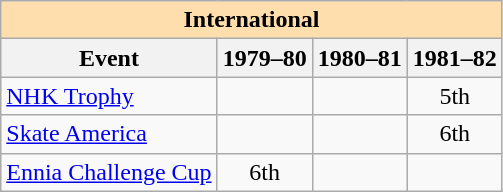<table class="wikitable" style="text-align:center">
<tr>
<th style="background-color: #ffdead; " colspan=4 align=center><strong>International</strong></th>
</tr>
<tr>
<th>Event</th>
<th>1979–80</th>
<th>1980–81</th>
<th>1981–82</th>
</tr>
<tr>
<td align=left><a href='#'>NHK Trophy</a></td>
<td></td>
<td></td>
<td>5th</td>
</tr>
<tr>
<td align=left><a href='#'>Skate America</a></td>
<td></td>
<td></td>
<td>6th</td>
</tr>
<tr>
<td align=left><a href='#'>Ennia Challenge Cup</a></td>
<td>6th</td>
<td></td>
<td></td>
</tr>
</table>
